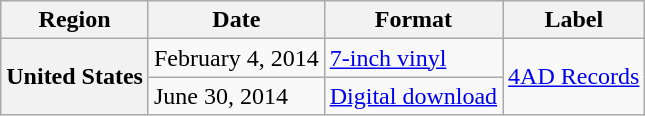<table class="wikitable plainrowheaders">
<tr>
<th scope="col">Region</th>
<th scope="col">Date</th>
<th scope="col">Format</th>
<th scope="col">Label</th>
</tr>
<tr>
<th scope="row" rowspan="2">United States</th>
<td>February 4, 2014</td>
<td><a href='#'>7-inch vinyl</a></td>
<td rowspan="2"><a href='#'>4AD Records</a></td>
</tr>
<tr>
<td>June 30, 2014</td>
<td><a href='#'>Digital download</a></td>
</tr>
</table>
